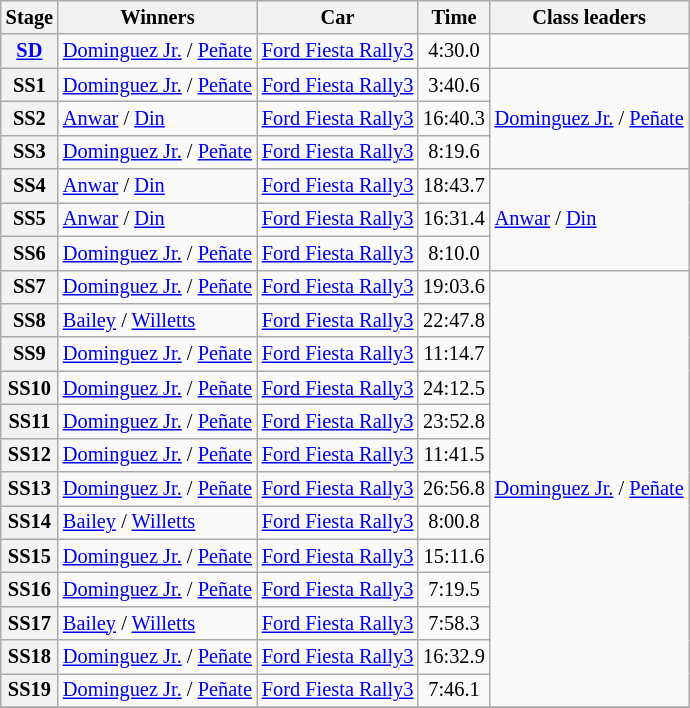<table class="wikitable" style="font-size:85%">
<tr>
<th>Stage</th>
<th>Winners</th>
<th>Car</th>
<th>Time</th>
<th>Class leaders</th>
</tr>
<tr>
<th><a href='#'>SD</a></th>
<td><a href='#'>Dominguez Jr.</a> / <a href='#'>Peñate</a></td>
<td><a href='#'>Ford Fiesta Rally3</a></td>
<td align="center">4:30.0</td>
<td></td>
</tr>
<tr>
<th>SS1</th>
<td><a href='#'>Dominguez Jr.</a> / <a href='#'>Peñate</a></td>
<td><a href='#'>Ford Fiesta Rally3</a></td>
<td align="center">3:40.6</td>
<td rowspan="3"><a href='#'>Dominguez Jr.</a> / <a href='#'>Peñate</a></td>
</tr>
<tr>
<th>SS2</th>
<td><a href='#'>Anwar</a> / <a href='#'>Din</a></td>
<td><a href='#'>Ford Fiesta Rally3</a></td>
<td align="center">16:40.3</td>
</tr>
<tr>
<th>SS3</th>
<td><a href='#'>Dominguez Jr.</a> / <a href='#'>Peñate</a></td>
<td><a href='#'>Ford Fiesta Rally3</a></td>
<td align="center">8:19.6</td>
</tr>
<tr>
<th>SS4</th>
<td><a href='#'>Anwar</a> / <a href='#'>Din</a></td>
<td><a href='#'>Ford Fiesta Rally3</a></td>
<td align="center">18:43.7</td>
<td rowspan="3"><a href='#'>Anwar</a> / <a href='#'>Din</a></td>
</tr>
<tr>
<th>SS5</th>
<td><a href='#'>Anwar</a> / <a href='#'>Din</a></td>
<td><a href='#'>Ford Fiesta Rally3</a></td>
<td align="center">16:31.4</td>
</tr>
<tr>
<th>SS6</th>
<td><a href='#'>Dominguez Jr.</a> / <a href='#'>Peñate</a></td>
<td><a href='#'>Ford Fiesta Rally3</a></td>
<td align="center">8:10.0</td>
</tr>
<tr>
<th>SS7</th>
<td><a href='#'>Dominguez Jr.</a> / <a href='#'>Peñate</a></td>
<td><a href='#'>Ford Fiesta Rally3</a></td>
<td align="center">19:03.6</td>
<td rowspan="13"><a href='#'>Dominguez Jr.</a> / <a href='#'>Peñate</a></td>
</tr>
<tr>
<th>SS8</th>
<td><a href='#'>Bailey</a> / <a href='#'>Willetts</a></td>
<td><a href='#'>Ford Fiesta Rally3</a></td>
<td align="center">22:47.8</td>
</tr>
<tr>
<th>SS9</th>
<td><a href='#'>Dominguez Jr.</a> / <a href='#'>Peñate</a></td>
<td><a href='#'>Ford Fiesta Rally3</a></td>
<td align="center">11:14.7</td>
</tr>
<tr>
<th>SS10</th>
<td><a href='#'>Dominguez Jr.</a> / <a href='#'>Peñate</a></td>
<td><a href='#'>Ford Fiesta Rally3</a></td>
<td align="center">24:12.5</td>
</tr>
<tr>
<th>SS11</th>
<td><a href='#'>Dominguez Jr.</a> / <a href='#'>Peñate</a></td>
<td><a href='#'>Ford Fiesta Rally3</a></td>
<td align="center">23:52.8</td>
</tr>
<tr>
<th>SS12</th>
<td><a href='#'>Dominguez Jr.</a> / <a href='#'>Peñate</a></td>
<td><a href='#'>Ford Fiesta Rally3</a></td>
<td align="center">11:41.5</td>
</tr>
<tr>
<th>SS13</th>
<td><a href='#'>Dominguez Jr.</a> / <a href='#'>Peñate</a></td>
<td><a href='#'>Ford Fiesta Rally3</a></td>
<td align="center">26:56.8</td>
</tr>
<tr>
<th>SS14</th>
<td><a href='#'>Bailey</a> / <a href='#'>Willetts</a></td>
<td><a href='#'>Ford Fiesta Rally3</a></td>
<td align="center">8:00.8</td>
</tr>
<tr>
<th>SS15</th>
<td><a href='#'>Dominguez Jr.</a> / <a href='#'>Peñate</a></td>
<td><a href='#'>Ford Fiesta Rally3</a></td>
<td align="center">15:11.6</td>
</tr>
<tr>
<th>SS16</th>
<td><a href='#'>Dominguez Jr.</a> / <a href='#'>Peñate</a></td>
<td><a href='#'>Ford Fiesta Rally3</a></td>
<td align="center">7:19.5</td>
</tr>
<tr>
<th>SS17</th>
<td><a href='#'>Bailey</a> / <a href='#'>Willetts</a></td>
<td><a href='#'>Ford Fiesta Rally3</a></td>
<td align="center">7:58.3</td>
</tr>
<tr>
<th>SS18</th>
<td><a href='#'>Dominguez Jr.</a> / <a href='#'>Peñate</a></td>
<td><a href='#'>Ford Fiesta Rally3</a></td>
<td align="center">16:32.9</td>
</tr>
<tr>
<th>SS19</th>
<td><a href='#'>Dominguez Jr.</a> / <a href='#'>Peñate</a></td>
<td><a href='#'>Ford Fiesta Rally3</a></td>
<td align="center">7:46.1</td>
</tr>
<tr>
</tr>
</table>
